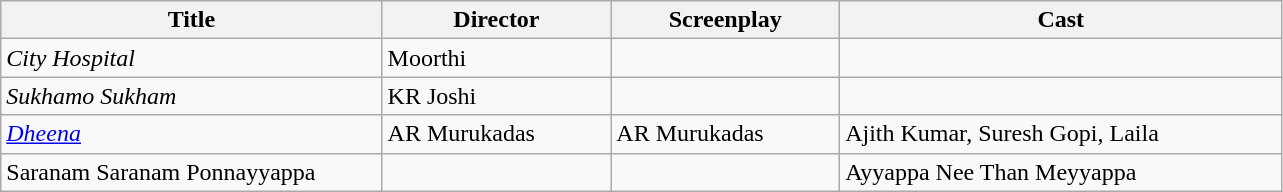<table class="sortable wikitable">
<tr>
<th style="width:25%;">Title</th>
<th style="width:15%;">Director</th>
<th style="width:15%;">Screenplay</th>
<th style="width:29%;">Cast</th>
</tr>
<tr valign="top">
<td><em>City Hospital</em></td>
<td>Moorthi</td>
<td></td>
<td></td>
</tr>
<tr valign="top">
<td><em>Sukhamo Sukham</em></td>
<td>KR Joshi</td>
<td></td>
<td></td>
</tr>
<tr valign="top">
<td><em><a href='#'>Dheena</a></em></td>
<td>AR Murukadas</td>
<td>AR Murukadas</td>
<td>Ajith Kumar, Suresh Gopi, Laila</td>
</tr>
<tr>
<td>Saranam Saranam Ponnayyappa</td>
<td></td>
<td></td>
<td>Ayyappa Nee Than Meyyappa</td>
</tr>
</table>
